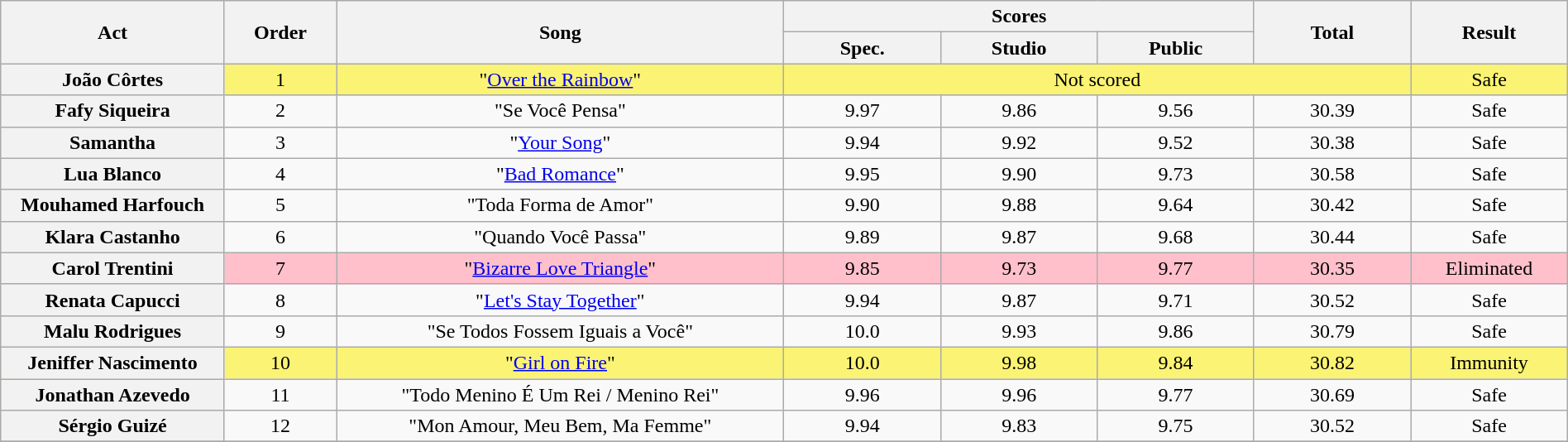<table class="wikitable plainrowheaders" style="text-align:center; width:100%;">
<tr>
<th scope="col" rowspan=2 width="10.0%">Act</th>
<th scope="col" rowspan=2 width="05.0%">Order</th>
<th scope="col" rowspan=2 width="20.0%">Song</th>
<th scope="col" colspan=3 width="20.0%">Scores</th>
<th scope="col" rowspan=2 width="07.0%">Total</th>
<th scope="col" rowspan=2 width="07.0%">Result</th>
</tr>
<tr>
<th scope="col" width="07.0%">Spec.</th>
<th scope="col" width="07.0%">Studio</th>
<th scope="col" width="07.0%">Public</th>
</tr>
<tr bgcolor=FBF373>
<th scope="row">João Côrtes</th>
<td>1</td>
<td>"<a href='#'>Over the Rainbow</a>"</td>
<td colspan=4>Not scored</td>
<td>Safe</td>
</tr>
<tr>
<th scope="row">Fafy Siqueira</th>
<td>2</td>
<td>"Se Você Pensa"</td>
<td>9.97 </td>
<td>9.86</td>
<td>9.56</td>
<td>30.39</td>
<td>Safe</td>
</tr>
<tr>
<th scope="row">Samantha</th>
<td>3</td>
<td>"<a href='#'>Your Song</a>"</td>
<td>9.94 </td>
<td>9.92</td>
<td>9.52</td>
<td>30.38</td>
<td>Safe</td>
</tr>
<tr>
<th scope="row">Lua Blanco</th>
<td>4</td>
<td>"<a href='#'>Bad Romance</a>"</td>
<td>9.95 </td>
<td>9.90</td>
<td>9.73</td>
<td>30.58</td>
<td>Safe</td>
</tr>
<tr>
<th scope="row">Mouhamed Harfouch</th>
<td>5</td>
<td>"Toda Forma de Amor"</td>
<td>9.90 </td>
<td>9.88</td>
<td>9.64</td>
<td>30.42</td>
<td>Safe</td>
</tr>
<tr>
<th scope="row">Klara Castanho</th>
<td>6</td>
<td>"Quando Você Passa"</td>
<td>9.89 </td>
<td>9.87</td>
<td>9.68</td>
<td>30.44</td>
<td>Safe</td>
</tr>
<tr bgcolor=FFC0CB>
<th scope="row">Carol Trentini</th>
<td>7</td>
<td>"<a href='#'>Bizarre Love Triangle</a>"</td>
<td>9.85 </td>
<td>9.73</td>
<td>9.77</td>
<td>30.35</td>
<td>Eliminated</td>
</tr>
<tr>
<th scope="row">Renata Capucci</th>
<td>8</td>
<td>"<a href='#'>Let's Stay Together</a>"</td>
<td>9.94 </td>
<td>9.87</td>
<td>9.71</td>
<td>30.52</td>
<td>Safe</td>
</tr>
<tr>
<th scope="row">Malu Rodrigues</th>
<td>9</td>
<td>"Se Todos Fossem Iguais a Você"</td>
<td>10.0 </td>
<td>9.93</td>
<td>9.86</td>
<td>30.79</td>
<td>Safe</td>
</tr>
<tr bgcolor=FBF373>
<th scope="row">Jeniffer Nascimento</th>
<td>10</td>
<td>"<a href='#'>Girl on Fire</a>"</td>
<td>10.0 </td>
<td>9.98</td>
<td>9.84</td>
<td>30.82</td>
<td>Immunity</td>
</tr>
<tr>
<th scope="row">Jonathan Azevedo</th>
<td>11</td>
<td>"Todo Menino É Um Rei / Menino Rei"</td>
<td>9.96 </td>
<td>9.96</td>
<td>9.77</td>
<td>30.69</td>
<td>Safe</td>
</tr>
<tr>
<th scope="row">Sérgio Guizé</th>
<td>12</td>
<td>"Mon Amour, Meu Bem, Ma Femme"</td>
<td>9.94 </td>
<td>9.83</td>
<td>9.75</td>
<td>30.52</td>
<td>Safe</td>
</tr>
<tr>
</tr>
</table>
